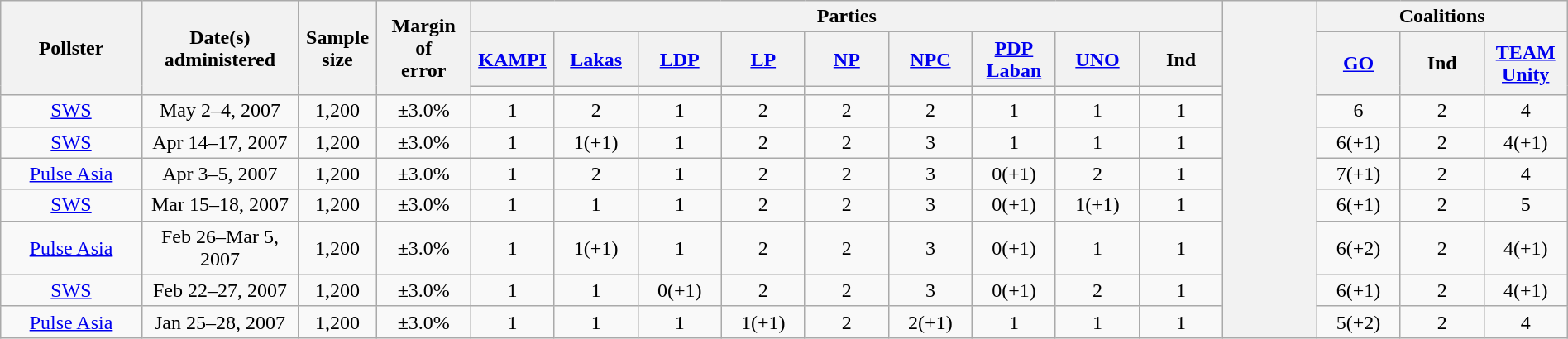<table class=wikitable style="text-align:center;" width=100%>
<tr>
<th rowspan=3 width=9%>Pollster</th>
<th rowspan=3 width=10%>Date(s) administered</th>
<th rowspan=3 width=5%>Sample<br>size</th>
<th rowspan=3 width=6%>Margin of<br>error</th>
<th colspan=9>Parties</th>
<th rowspan=10></th>
<th colspan=3>Coalitions</th>
</tr>
<tr>
<th width=60px><a href='#'>KAMPI</a></th>
<th width=60px><a href='#'>Lakas</a></th>
<th width=60px><a href='#'>LDP</a></th>
<th width=60px><a href='#'>LP</a></th>
<th width=60px><a href='#'>NP</a></th>
<th width=60px><a href='#'>NPC</a></th>
<th width=60px><a href='#'>PDP<br>Laban</a></th>
<th width=60px><a href='#'>UNO</a></th>
<th width=60px>Ind</th>
<th width=60px rowspan=2><a href='#'>GO</a></th>
<th width=60px rowspan=2>Ind</th>
<th width=60px rowspan=2><a href='#'>TEAM Unity</a></th>
</tr>
<tr>
<td></td>
<td></td>
<td></td>
<td></td>
<td></td>
<td></td>
<td></td>
<td></td>
<td></td>
</tr>
<tr>
<td><a href='#'>SWS</a></td>
<td>May 2–4, 2007</td>
<td>1,200</td>
<td>±3.0%</td>
<td>1</td>
<td>2</td>
<td>1</td>
<td>2</td>
<td>2</td>
<td>2</td>
<td>1</td>
<td>1</td>
<td>1</td>
<td>6</td>
<td>2</td>
<td>4</td>
</tr>
<tr>
<td><a href='#'>SWS</a></td>
<td>Apr 14–17, 2007</td>
<td>1,200</td>
<td>±3.0%</td>
<td>1</td>
<td>1(+1)</td>
<td>1</td>
<td>2</td>
<td>2</td>
<td>3</td>
<td>1</td>
<td>1</td>
<td>1</td>
<td>6(+1)</td>
<td>2</td>
<td>4(+1)</td>
</tr>
<tr>
<td><a href='#'>Pulse Asia</a></td>
<td>Apr 3–5, 2007</td>
<td>1,200</td>
<td>±3.0%</td>
<td>1</td>
<td>2</td>
<td>1</td>
<td>2</td>
<td>2</td>
<td>3</td>
<td>0(+1)</td>
<td>2</td>
<td>1</td>
<td>7(+1)</td>
<td>2</td>
<td>4</td>
</tr>
<tr>
<td><a href='#'>SWS</a></td>
<td>Mar 15–18, 2007</td>
<td>1,200</td>
<td>±3.0%</td>
<td>1</td>
<td>1</td>
<td>1</td>
<td>2</td>
<td>2</td>
<td>3</td>
<td>0(+1)</td>
<td>1(+1)</td>
<td>1</td>
<td>6(+1)</td>
<td>2</td>
<td>5</td>
</tr>
<tr>
<td><a href='#'>Pulse Asia</a></td>
<td>Feb 26–Mar 5, 2007</td>
<td>1,200</td>
<td>±3.0%</td>
<td>1</td>
<td>1(+1)</td>
<td>1</td>
<td>2</td>
<td>2</td>
<td>3</td>
<td>0(+1)</td>
<td>1</td>
<td>1</td>
<td>6(+2)</td>
<td>2</td>
<td>4(+1)</td>
</tr>
<tr>
<td><a href='#'>SWS</a></td>
<td>Feb 22–27, 2007</td>
<td>1,200</td>
<td>±3.0%</td>
<td>1</td>
<td>1</td>
<td>0(+1)</td>
<td>2</td>
<td>2</td>
<td>3</td>
<td>0(+1)</td>
<td>2</td>
<td>1</td>
<td>6(+1)</td>
<td>2</td>
<td>4(+1)</td>
</tr>
<tr>
<td><a href='#'>Pulse Asia</a></td>
<td>Jan 25–28, 2007</td>
<td>1,200</td>
<td>±3.0%</td>
<td>1</td>
<td>1</td>
<td>1</td>
<td>1(+1)</td>
<td>2</td>
<td>2(+1)</td>
<td>1</td>
<td>1</td>
<td>1</td>
<td>5(+2)</td>
<td>2</td>
<td>4</td>
</tr>
</table>
